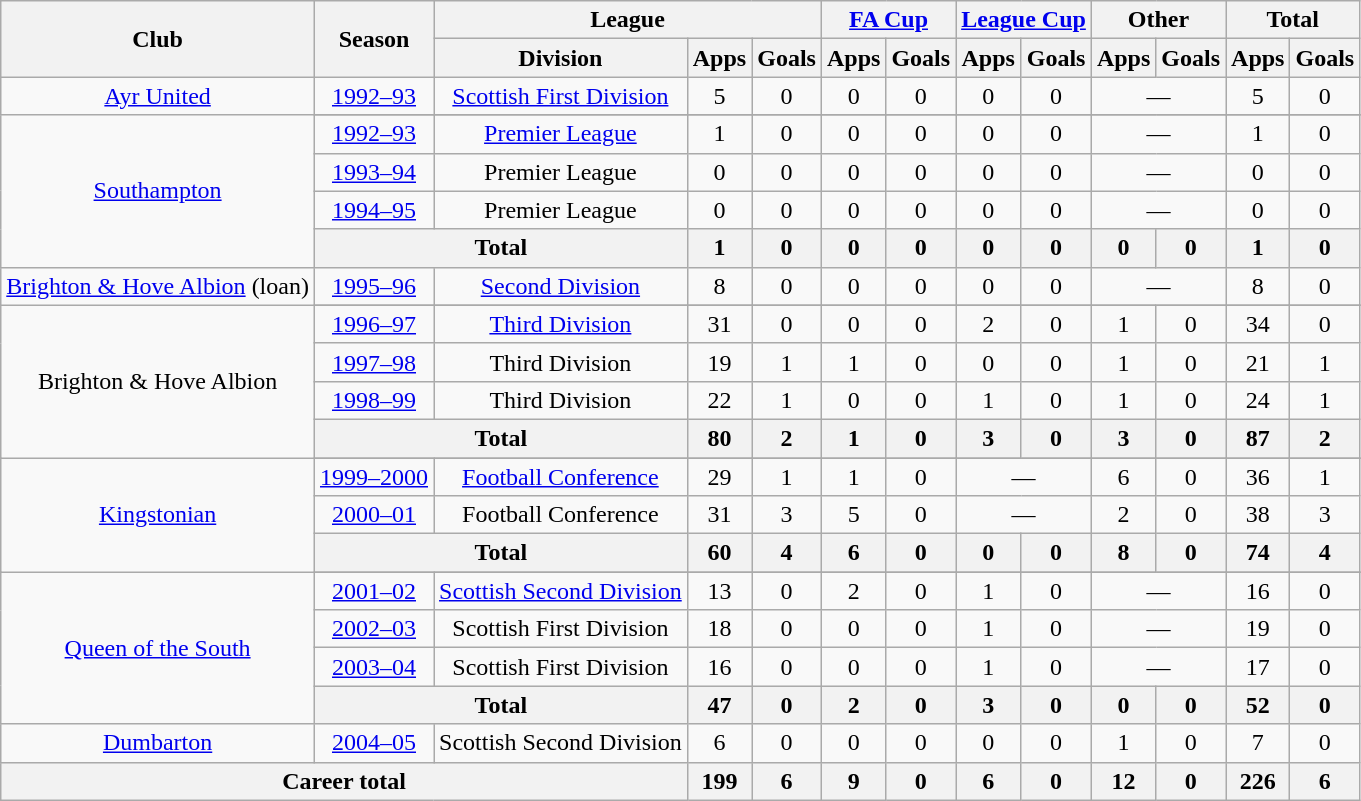<table class=wikitable style=text-align:center>
<tr>
<th rowspan=2>Club</th>
<th rowspan=2>Season</th>
<th colspan=3>League</th>
<th colspan=2><a href='#'>FA Cup</a></th>
<th colspan=2><a href='#'>League Cup</a></th>
<th colspan=2>Other</th>
<th colspan=2>Total</th>
</tr>
<tr>
<th>Division</th>
<th>Apps</th>
<th>Goals</th>
<th>Apps</th>
<th>Goals</th>
<th>Apps</th>
<th>Goals</th>
<th>Apps</th>
<th>Goals</th>
<th>Apps</th>
<th>Goals</th>
</tr>
<tr>
<td><a href='#'>Ayr United</a></td>
<td><a href='#'>1992–93</a></td>
<td><a href='#'>Scottish First Division</a></td>
<td>5</td>
<td>0</td>
<td>0</td>
<td>0</td>
<td>0</td>
<td>0</td>
<td colspan=2>—</td>
<td>5</td>
<td>0</td>
</tr>
<tr>
<td rowspan=5><a href='#'>Southampton</a></td>
</tr>
<tr>
<td><a href='#'>1992–93</a></td>
<td><a href='#'>Premier League</a></td>
<td>1</td>
<td>0</td>
<td>0</td>
<td>0</td>
<td>0</td>
<td>0</td>
<td colspan=2>—</td>
<td>1</td>
<td>0</td>
</tr>
<tr>
<td><a href='#'>1993–94</a></td>
<td>Premier League</td>
<td>0</td>
<td>0</td>
<td>0</td>
<td>0</td>
<td>0</td>
<td>0</td>
<td colspan=2>—</td>
<td>0</td>
<td>0</td>
</tr>
<tr>
<td><a href='#'>1994–95</a></td>
<td>Premier League</td>
<td>0</td>
<td>0</td>
<td>0</td>
<td>0</td>
<td>0</td>
<td>0</td>
<td colspan=2>—</td>
<td>0</td>
<td>0</td>
</tr>
<tr>
<th colspan=2>Total</th>
<th>1</th>
<th>0</th>
<th>0</th>
<th>0</th>
<th>0</th>
<th>0</th>
<th>0</th>
<th>0</th>
<th>1</th>
<th>0</th>
</tr>
<tr>
<td><a href='#'>Brighton & Hove Albion</a> (loan)</td>
<td><a href='#'>1995–96</a></td>
<td><a href='#'>Second Division</a></td>
<td>8</td>
<td>0</td>
<td>0</td>
<td>0</td>
<td>0</td>
<td>0</td>
<td colspan=2>—</td>
<td>8</td>
<td>0</td>
</tr>
<tr>
<td rowspan=5>Brighton & Hove Albion</td>
</tr>
<tr>
<td><a href='#'>1996–97</a></td>
<td><a href='#'>Third Division</a></td>
<td>31</td>
<td>0</td>
<td>0</td>
<td>0</td>
<td>2</td>
<td>0</td>
<td>1</td>
<td>0</td>
<td>34</td>
<td>0</td>
</tr>
<tr>
<td><a href='#'>1997–98</a></td>
<td>Third Division</td>
<td>19</td>
<td>1</td>
<td>1</td>
<td>0</td>
<td>0</td>
<td>0</td>
<td>1</td>
<td>0</td>
<td>21</td>
<td>1</td>
</tr>
<tr>
<td><a href='#'>1998–99</a></td>
<td>Third Division</td>
<td>22</td>
<td>1</td>
<td>0</td>
<td>0</td>
<td>1</td>
<td>0</td>
<td>1</td>
<td>0</td>
<td>24</td>
<td>1</td>
</tr>
<tr>
<th colspan=2>Total</th>
<th>80</th>
<th>2</th>
<th>1</th>
<th>0</th>
<th>3</th>
<th>0</th>
<th>3</th>
<th>0</th>
<th>87</th>
<th>2</th>
</tr>
<tr>
<td rowspan=4><a href='#'>Kingstonian</a></td>
</tr>
<tr>
<td><a href='#'>1999–2000</a></td>
<td><a href='#'>Football Conference</a></td>
<td>29</td>
<td>1</td>
<td>1</td>
<td>0</td>
<td colspan=2>—</td>
<td>6</td>
<td>0</td>
<td>36</td>
<td>1</td>
</tr>
<tr>
<td><a href='#'>2000–01</a></td>
<td>Football Conference</td>
<td>31</td>
<td>3</td>
<td>5</td>
<td>0</td>
<td colspan=2>—</td>
<td>2</td>
<td>0</td>
<td>38</td>
<td>3</td>
</tr>
<tr>
<th colspan=2>Total</th>
<th>60</th>
<th>4</th>
<th>6</th>
<th>0</th>
<th>0</th>
<th>0</th>
<th>8</th>
<th>0</th>
<th>74</th>
<th>4</th>
</tr>
<tr>
<td rowspan=5><a href='#'>Queen of the South</a></td>
</tr>
<tr>
<td><a href='#'>2001–02</a></td>
<td><a href='#'>Scottish Second Division</a></td>
<td>13</td>
<td>0</td>
<td>2</td>
<td>0</td>
<td>1</td>
<td>0</td>
<td colspan=2>—</td>
<td>16</td>
<td>0</td>
</tr>
<tr>
<td><a href='#'>2002–03</a></td>
<td>Scottish First Division</td>
<td>18</td>
<td>0</td>
<td>0</td>
<td>0</td>
<td>1</td>
<td>0</td>
<td colspan=2>—</td>
<td>19</td>
<td>0</td>
</tr>
<tr>
<td><a href='#'>2003–04</a></td>
<td>Scottish First Division</td>
<td>16</td>
<td>0</td>
<td>0</td>
<td>0</td>
<td>1</td>
<td>0</td>
<td colspan=2>—</td>
<td>17</td>
<td>0</td>
</tr>
<tr>
<th colspan=2>Total</th>
<th>47</th>
<th>0</th>
<th>2</th>
<th>0</th>
<th>3</th>
<th>0</th>
<th>0</th>
<th>0</th>
<th>52</th>
<th>0</th>
</tr>
<tr>
<td><a href='#'>Dumbarton</a></td>
<td><a href='#'>2004–05</a></td>
<td>Scottish Second Division</td>
<td>6</td>
<td>0</td>
<td>0</td>
<td>0</td>
<td>0</td>
<td>0</td>
<td>1</td>
<td>0</td>
<td>7</td>
<td>0</td>
</tr>
<tr>
<th colspan=3>Career total</th>
<th>199</th>
<th>6</th>
<th>9</th>
<th>0</th>
<th>6</th>
<th>0</th>
<th>12</th>
<th>0</th>
<th>226</th>
<th>6</th>
</tr>
</table>
